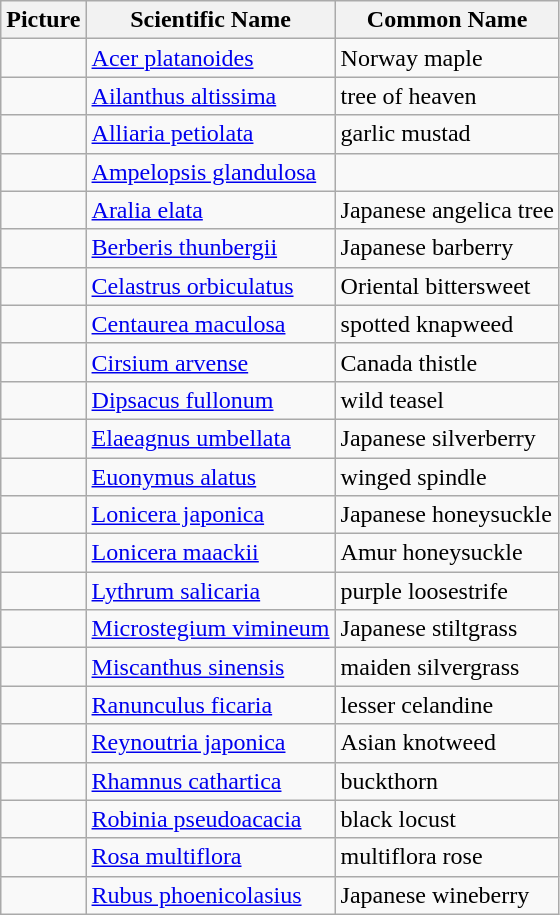<table class="wikitable sortable">
<tr>
<th class=unsortable><strong>Picture</strong></th>
<th><strong>Scientific Name</strong></th>
<th><strong>Common Name</strong></th>
</tr>
<tr>
<td></td>
<td><a href='#'>Acer platanoides</a></td>
<td>Norway maple</td>
</tr>
<tr>
<td></td>
<td><a href='#'>Ailanthus altissima</a></td>
<td>tree of heaven</td>
</tr>
<tr>
<td></td>
<td><a href='#'>Alliaria petiolata</a></td>
<td>garlic mustad</td>
</tr>
<tr>
<td></td>
<td><a href='#'>Ampelopsis glandulosa</a></td>
<td></td>
</tr>
<tr>
<td></td>
<td><a href='#'>Aralia elata</a></td>
<td>Japanese angelica tree</td>
</tr>
<tr>
<td></td>
<td><a href='#'>Berberis thunbergii</a></td>
<td>Japanese barberry</td>
</tr>
<tr>
<td></td>
<td><a href='#'>Celastrus orbiculatus</a></td>
<td>Oriental bittersweet</td>
</tr>
<tr>
<td></td>
<td><a href='#'>Centaurea maculosa</a></td>
<td>spotted knapweed</td>
</tr>
<tr>
<td></td>
<td><a href='#'>Cirsium arvense</a></td>
<td>Canada thistle</td>
</tr>
<tr>
<td></td>
<td><a href='#'>Dipsacus fullonum</a></td>
<td>wild teasel</td>
</tr>
<tr>
<td></td>
<td><a href='#'>Elaeagnus umbellata</a></td>
<td>Japanese silverberry</td>
</tr>
<tr>
<td></td>
<td><a href='#'>Euonymus alatus</a></td>
<td>winged spindle</td>
</tr>
<tr>
<td></td>
<td><a href='#'>Lonicera japonica</a></td>
<td>Japanese honeysuckle</td>
</tr>
<tr>
<td></td>
<td><a href='#'>Lonicera maackii</a></td>
<td>Amur honeysuckle</td>
</tr>
<tr>
<td></td>
<td><a href='#'>Lythrum salicaria</a></td>
<td>purple loosestrife</td>
</tr>
<tr>
<td></td>
<td><a href='#'>Microstegium vimineum</a></td>
<td>Japanese stiltgrass</td>
</tr>
<tr>
<td></td>
<td><a href='#'>Miscanthus sinensis</a></td>
<td>maiden silvergrass</td>
</tr>
<tr>
<td></td>
<td><a href='#'>Ranunculus ficaria</a></td>
<td>lesser celandine</td>
</tr>
<tr>
<td></td>
<td><a href='#'>Reynoutria japonica</a></td>
<td>Asian knotweed</td>
</tr>
<tr>
<td></td>
<td><a href='#'>Rhamnus cathartica</a></td>
<td>buckthorn</td>
</tr>
<tr>
<td></td>
<td><a href='#'>Robinia pseudoacacia</a></td>
<td>black locust</td>
</tr>
<tr>
<td></td>
<td><a href='#'>Rosa multiflora</a></td>
<td>multiflora rose</td>
</tr>
<tr>
<td></td>
<td><a href='#'>Rubus phoenicolasius</a></td>
<td>Japanese wineberry</td>
</tr>
</table>
